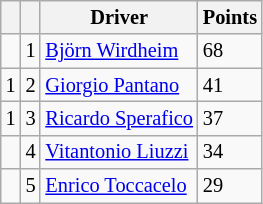<table class="wikitable" style="font-size: 85%;">
<tr>
<th></th>
<th></th>
<th>Driver</th>
<th>Points</th>
</tr>
<tr>
<td align="left"></td>
<td align="center">1</td>
<td> <a href='#'>Björn Wirdheim</a></td>
<td>68</td>
</tr>
<tr>
<td align="left"> 1</td>
<td align="center">2</td>
<td> <a href='#'>Giorgio Pantano</a></td>
<td>41</td>
</tr>
<tr>
<td align="left"> 1</td>
<td align="center">3</td>
<td> <a href='#'>Ricardo Sperafico</a></td>
<td>37</td>
</tr>
<tr>
<td align="left"></td>
<td align="center">4</td>
<td> <a href='#'>Vitantonio Liuzzi</a></td>
<td>34</td>
</tr>
<tr>
<td align="left"></td>
<td align="center">5</td>
<td> <a href='#'>Enrico Toccacelo</a></td>
<td>29</td>
</tr>
</table>
